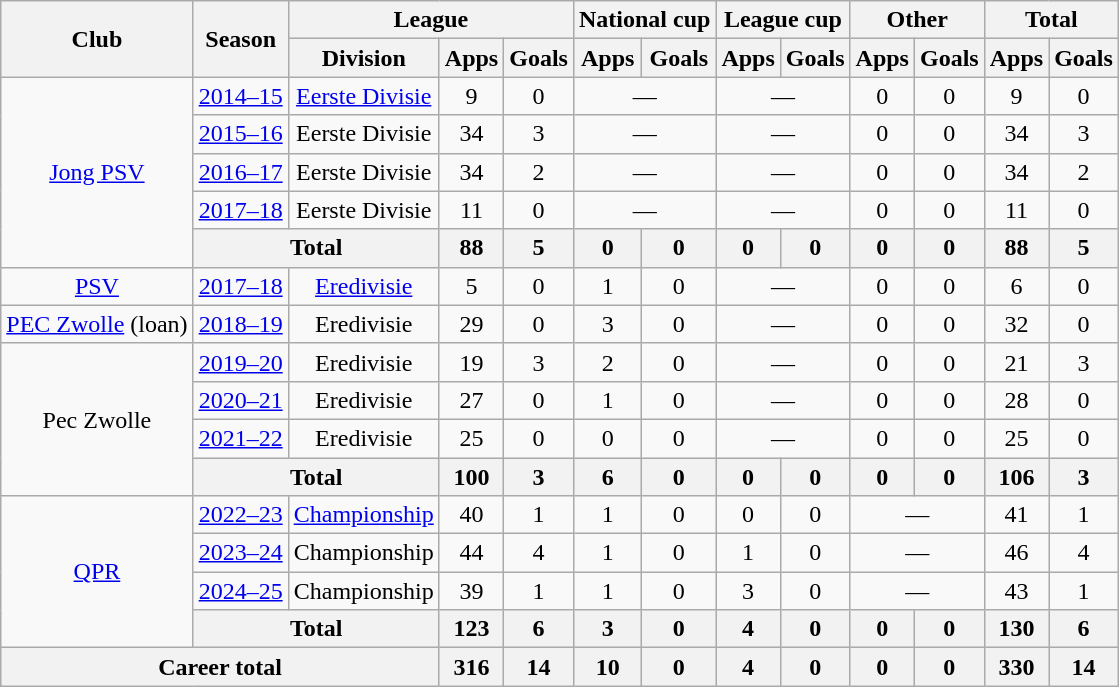<table class="wikitable" style="text-align: center;">
<tr>
<th rowspan="2">Club</th>
<th rowspan="2">Season</th>
<th colspan="3">League</th>
<th colspan="2">National cup</th>
<th colspan="2">League cup</th>
<th colspan="2">Other</th>
<th colspan="2">Total</th>
</tr>
<tr>
<th>Division</th>
<th>Apps</th>
<th>Goals</th>
<th>Apps</th>
<th>Goals</th>
<th>Apps</th>
<th>Goals</th>
<th>Apps</th>
<th>Goals</th>
<th>Apps</th>
<th>Goals</th>
</tr>
<tr>
<td rowspan="5"><a href='#'>Jong PSV</a></td>
<td><a href='#'>2014–15</a></td>
<td><a href='#'>Eerste Divisie</a></td>
<td>9</td>
<td>0</td>
<td colspan="2">—</td>
<td colspan="2">—</td>
<td>0</td>
<td>0</td>
<td>9</td>
<td>0</td>
</tr>
<tr>
<td><a href='#'>2015–16</a></td>
<td>Eerste Divisie</td>
<td>34</td>
<td>3</td>
<td colspan="2">—</td>
<td colspan="2">—</td>
<td>0</td>
<td>0</td>
<td>34</td>
<td>3</td>
</tr>
<tr>
<td><a href='#'>2016–17</a></td>
<td>Eerste Divisie</td>
<td>34</td>
<td>2</td>
<td colspan="2">—</td>
<td colspan="2">—</td>
<td>0</td>
<td>0</td>
<td>34</td>
<td>2</td>
</tr>
<tr>
<td><a href='#'>2017–18</a></td>
<td>Eerste Divisie</td>
<td>11</td>
<td>0</td>
<td colspan="2">—</td>
<td colspan="2">—</td>
<td>0</td>
<td>0</td>
<td>11</td>
<td>0</td>
</tr>
<tr>
<th colspan="2">Total</th>
<th>88</th>
<th>5</th>
<th>0</th>
<th>0</th>
<th>0</th>
<th>0</th>
<th>0</th>
<th>0</th>
<th>88</th>
<th>5</th>
</tr>
<tr>
<td><a href='#'>PSV</a></td>
<td><a href='#'>2017–18</a></td>
<td><a href='#'>Eredivisie</a></td>
<td>5</td>
<td>0</td>
<td>1</td>
<td>0</td>
<td colspan="2">—</td>
<td>0</td>
<td>0</td>
<td>6</td>
<td>0</td>
</tr>
<tr>
<td><a href='#'>PEC Zwolle</a> (loan)</td>
<td><a href='#'>2018–19</a></td>
<td>Eredivisie</td>
<td>29</td>
<td>0</td>
<td>3</td>
<td>0</td>
<td colspan="2">—</td>
<td>0</td>
<td>0</td>
<td>32</td>
<td>0</td>
</tr>
<tr>
<td rowspan="4">Pec Zwolle</td>
<td><a href='#'>2019–20</a></td>
<td>Eredivisie</td>
<td>19</td>
<td>3</td>
<td>2</td>
<td>0</td>
<td colspan="2">—</td>
<td>0</td>
<td>0</td>
<td>21</td>
<td>3</td>
</tr>
<tr>
<td><a href='#'>2020–21</a></td>
<td>Eredivisie</td>
<td>27</td>
<td>0</td>
<td>1</td>
<td>0</td>
<td colspan="2">—</td>
<td>0</td>
<td>0</td>
<td>28</td>
<td>0</td>
</tr>
<tr>
<td><a href='#'>2021–22</a></td>
<td>Eredivisie</td>
<td>25</td>
<td>0</td>
<td>0</td>
<td>0</td>
<td colspan="2">—</td>
<td>0</td>
<td>0</td>
<td>25</td>
<td>0</td>
</tr>
<tr>
<th colspan="2">Total</th>
<th>100</th>
<th>3</th>
<th>6</th>
<th>0</th>
<th>0</th>
<th>0</th>
<th>0</th>
<th>0</th>
<th>106</th>
<th>3</th>
</tr>
<tr>
<td rowspan="4"><a href='#'>QPR</a></td>
<td><a href='#'>2022–23</a></td>
<td><a href='#'>Championship</a></td>
<td>40</td>
<td>1</td>
<td>1</td>
<td>0</td>
<td>0</td>
<td>0</td>
<td colspan="2">—</td>
<td>41</td>
<td>1</td>
</tr>
<tr>
<td><a href='#'>2023–24</a></td>
<td>Championship</td>
<td>44</td>
<td>4</td>
<td>1</td>
<td>0</td>
<td>1</td>
<td>0</td>
<td colspan="2">—</td>
<td>46</td>
<td>4</td>
</tr>
<tr>
<td><a href='#'>2024–25</a></td>
<td>Championship</td>
<td>39</td>
<td>1</td>
<td>1</td>
<td>0</td>
<td>3</td>
<td>0</td>
<td colspan="2">—</td>
<td>43</td>
<td>1</td>
</tr>
<tr>
<th colspan="2">Total</th>
<th>123</th>
<th>6</th>
<th>3</th>
<th>0</th>
<th>4</th>
<th>0</th>
<th>0</th>
<th>0</th>
<th>130</th>
<th>6</th>
</tr>
<tr>
<th colspan="3">Career total</th>
<th>316</th>
<th>14</th>
<th>10</th>
<th>0</th>
<th>4</th>
<th>0</th>
<th>0</th>
<th>0</th>
<th>330</th>
<th>14</th>
</tr>
</table>
